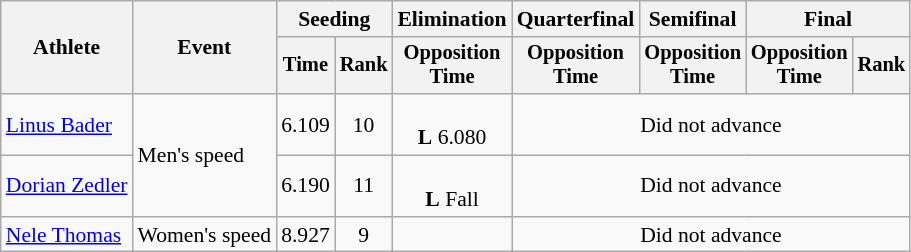<table class=wikitable style=font-size:90% align=center>
<tr>
<th rowspan=2>Athlete</th>
<th rowspan=2>Event</th>
<th colspan=2>Seeding</th>
<th>Elimination</th>
<th>Quarterfinal</th>
<th>Semifinal</th>
<th colspan=2>Final</th>
</tr>
<tr style=font-size:95%>
<th>Time</th>
<th>Rank</th>
<th>Opposition<br>Time</th>
<th>Opposition<br>Time</th>
<th>Opposition<br>Time</th>
<th>Opposition<br>Time</th>
<th>Rank</th>
</tr>
<tr align=center>
<td align=left><a href='#'>Linus Bader</a></td>
<td rowspan=2 align=left>Men's speed</td>
<td>6.109</td>
<td>10</td>
<td><br><strong>L</strong> 6.080</td>
<td colspan=4>Did not advance</td>
</tr>
<tr align=center>
<td align=left><a href='#'>Dorian Zedler</a></td>
<td>6.190</td>
<td>11</td>
<td><br><strong>L</strong> Fall</td>
<td colspan=4>Did not advance</td>
</tr>
<tr align=center>
<td align=left><a href='#'>Nele Thomas</a></td>
<td align=left>Women's speed</td>
<td>8.927</td>
<td>9</td>
<td></td>
<td colspan=4>Did not advance</td>
</tr>
</table>
